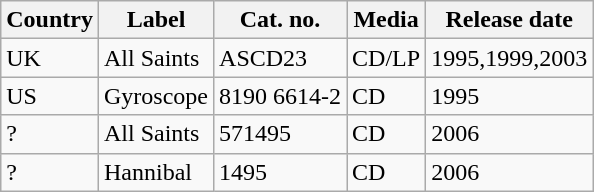<table class="wikitable">
<tr>
<th>Country</th>
<th>Label</th>
<th>Cat. no.</th>
<th>Media</th>
<th>Release date</th>
</tr>
<tr>
<td>UK</td>
<td>All Saints</td>
<td>ASCD23</td>
<td>CD/LP</td>
<td>1995,1999,2003</td>
</tr>
<tr>
<td>US</td>
<td>Gyroscope</td>
<td>8190 6614-2</td>
<td>CD</td>
<td>1995</td>
</tr>
<tr>
<td>?</td>
<td>All Saints</td>
<td>571495</td>
<td>CD</td>
<td>2006</td>
</tr>
<tr>
<td>?</td>
<td>Hannibal</td>
<td>1495</td>
<td>CD</td>
<td>2006</td>
</tr>
</table>
